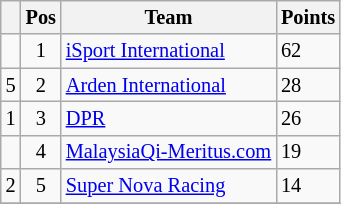<table class="wikitable" style="font-size: 85%;">
<tr>
<th></th>
<th>Pos</th>
<th>Team</th>
<th>Points</th>
</tr>
<tr>
<td align="left"></td>
<td align="center">1</td>
<td> <a href='#'>iSport International</a></td>
<td>62</td>
</tr>
<tr>
<td align="left"> 5</td>
<td align="center">2</td>
<td> <a href='#'>Arden International</a></td>
<td>28</td>
</tr>
<tr>
<td align="left"> 1</td>
<td align="center">3</td>
<td> <a href='#'>DPR</a></td>
<td>26</td>
</tr>
<tr>
<td align="left"></td>
<td align="center">4</td>
<td> <a href='#'>MalaysiaQi-Meritus.com</a></td>
<td>19</td>
</tr>
<tr>
<td align="left"> 2</td>
<td align="center">5</td>
<td> <a href='#'>Super Nova Racing</a></td>
<td>14</td>
</tr>
<tr>
</tr>
</table>
